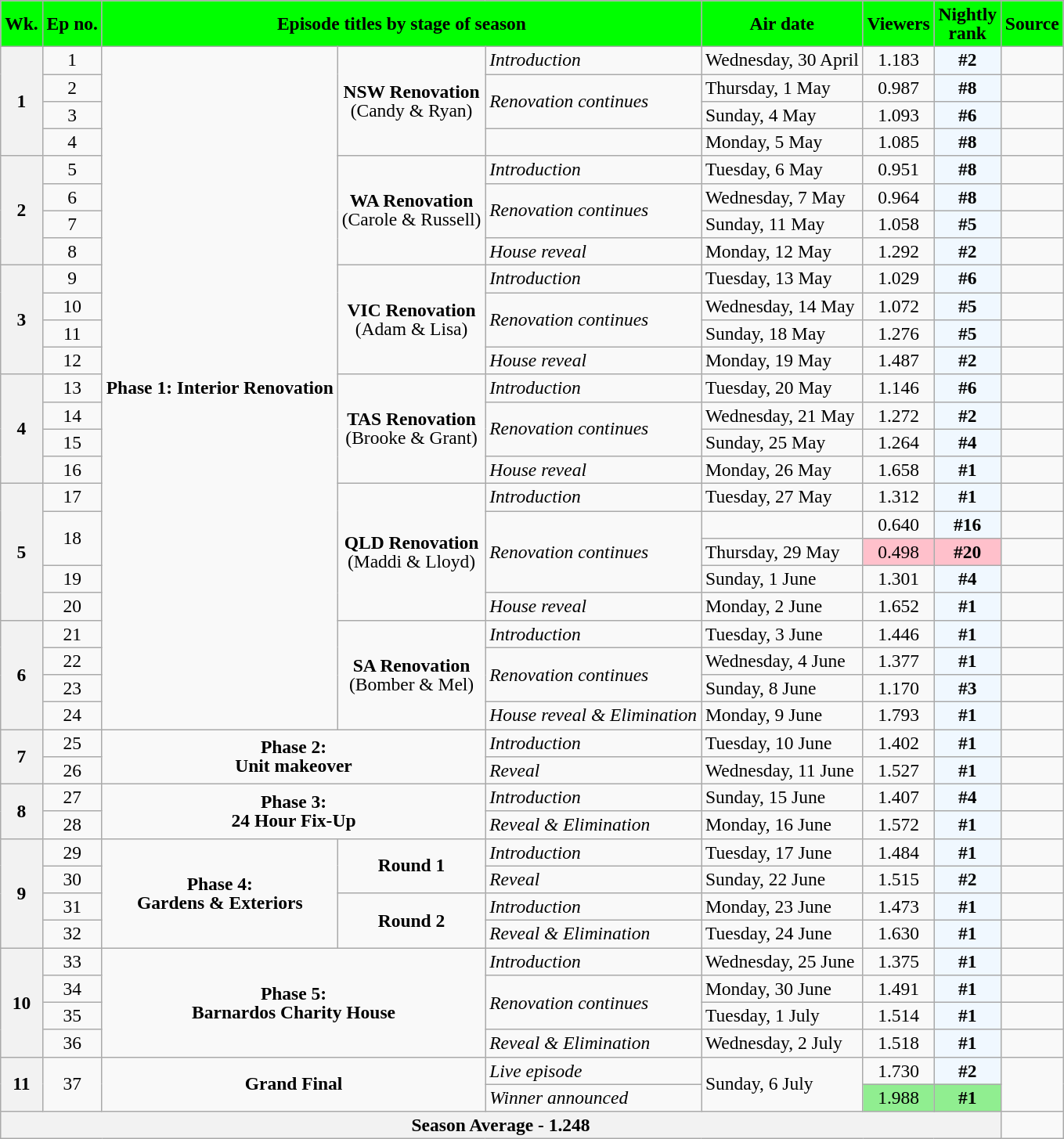<table class="wikitable" style="text-align:center; font-size:98%; line-height:16px;">
<tr>
<th scope="col" style="background:#00FF00; color:black;">Wk.</th>
<th scope="col" style="background:#00FF00; color:black;">Ep no.</th>
<th scope="col" style="background:#00FF00; color:black;"  colspan="3">Episode titles by stage of season</th>
<th scope="col" style="background:#00FF00; color:black;">Air date</th>
<th scope="col" style="background:#00FF00; color:black;">Viewers<br><small></small></th>
<th scope="col" style="background:#00FF00; color:black;">Nightly<br>rank</th>
<th scope="col" style="background:#00FF00; color:black;">Source</th>
</tr>
<tr>
<th rowspan="4">1</th>
<td>1</td>
<td rowspan="25"><strong>Phase 1: Interior Renovation</strong></td>
<td rowspan="4"><strong>NSW Renovation</strong><br>(Candy & Ryan)</td>
<td style="text-align:left"><em>Introduction</em></td>
<td style="text-align:left">Wednesday, 30 April</td>
<td>1.183</td>
<td style="background:#F0F8FF"><strong>#2</strong></td>
<td></td>
</tr>
<tr>
<td>2</td>
<td style="text-align:left" rowspan="2"><em>Renovation continues</em></td>
<td style="text-align:left">Thursday, 1 May</td>
<td>0.987</td>
<td style="background:#F0F8FF"><strong>#8</strong></td>
<td></td>
</tr>
<tr>
<td>3</td>
<td style="text-align:left">Sunday, 4 May</td>
<td>1.093</td>
<td style="background:#F0F8FF"><strong>#6</strong></td>
<td></td>
</tr>
<tr>
<td>4</td>
<td style="text-align:left"></td>
<td style="text-align:left">Monday, 5 May</td>
<td>1.085</td>
<td style="background:#F0F8FF"><strong>#8</strong></td>
<td></td>
</tr>
<tr>
<th rowspan="4">2</th>
<td>5</td>
<td rowspan="4"><strong>WA Renovation</strong><br>(Carole & Russell)</td>
<td style="text-align:left"><em>Introduction</em></td>
<td style="text-align:left">Tuesday, 6 May</td>
<td>0.951</td>
<td style="background:#F0F8FF"><strong>#8</strong></td>
<td></td>
</tr>
<tr>
<td>6</td>
<td style="text-align:left" rowspan="2"><em>Renovation continues</em></td>
<td style="text-align:left">Wednesday, 7 May</td>
<td>0.964</td>
<td style="background:#F0F8FF"><strong>#8</strong></td>
<td></td>
</tr>
<tr>
<td>7</td>
<td style="text-align:left">Sunday, 11 May</td>
<td>1.058</td>
<td style="background:#F0F8FF"><strong>#5</strong></td>
<td></td>
</tr>
<tr>
<td>8</td>
<td style="text-align:left"><em>House reveal</em></td>
<td style="text-align:left">Monday, 12 May</td>
<td>1.292</td>
<td style="background:#F0F8FF"><strong>#2</strong></td>
<td></td>
</tr>
<tr>
<th rowspan="4">3</th>
<td>9</td>
<td rowspan="4"><strong>VIC Renovation</strong><br>(Adam & Lisa)</td>
<td style="text-align:left"><em>Introduction</em></td>
<td style="text-align:left">Tuesday, 13 May</td>
<td>1.029</td>
<td style="background:#F0F8FF"><strong>#6</strong></td>
<td></td>
</tr>
<tr>
<td>10</td>
<td style="text-align:left" rowspan="2"><em>Renovation continues</em></td>
<td style="text-align:left">Wednesday, 14 May</td>
<td>1.072</td>
<td style="background:#F0F8FF"><strong>#5</strong></td>
<td></td>
</tr>
<tr>
<td>11</td>
<td style="text-align:left">Sunday, 18 May</td>
<td>1.276</td>
<td style="background:#F0F8FF"><strong>#5</strong></td>
<td></td>
</tr>
<tr>
<td>12</td>
<td style="text-align:left"><em>House reveal</em></td>
<td style="text-align:left">Monday, 19 May</td>
<td>1.487</td>
<td style="background:#F0F8FF"><strong>#2</strong></td>
<td></td>
</tr>
<tr>
<th rowspan="4">4</th>
<td>13</td>
<td rowspan="4"><strong>TAS Renovation</strong><br>(Brooke & Grant)</td>
<td style="text-align:left"><em>Introduction</em></td>
<td style="text-align:left">Tuesday, 20 May</td>
<td>1.146</td>
<td style="background:#F0F8FF"><strong>#6</strong></td>
<td></td>
</tr>
<tr>
<td>14</td>
<td style="text-align:left" rowspan="2"><em>Renovation continues</em></td>
<td style="text-align:left">Wednesday, 21 May</td>
<td>1.272</td>
<td style="background:#F0F8FF"><strong>#2</strong></td>
<td></td>
</tr>
<tr>
<td>15</td>
<td style="text-align:left">Sunday, 25 May</td>
<td>1.264</td>
<td style="background:#F0F8FF"><strong>#4</strong></td>
<td></td>
</tr>
<tr>
<td>16</td>
<td style="text-align:left"><em>House reveal</em></td>
<td style="text-align:left">Monday, 26 May</td>
<td>1.658</td>
<td style="background:#F0F8FF"><strong>#1</strong></td>
<td></td>
</tr>
<tr>
<th rowspan="5">5</th>
<td>17</td>
<td rowspan="5"><strong>QLD Renovation</strong><br>(Maddi & Lloyd)</td>
<td style="text-align:left"><em>Introduction</em></td>
<td style="text-align:left">Tuesday, 27 May</td>
<td>1.312</td>
<td style="background:#F0F8FF"><strong>#1</strong></td>
<td></td>
</tr>
<tr>
<td rowspan="2">18</td>
<td style="text-align:left" rowspan="3"><em>Renovation continues</em></td>
<td style="text-align:left"></td>
<td>0.640</td>
<td style="background:#F0F8FF"><strong>#16</strong></td>
<td></td>
</tr>
<tr>
<td style="text-align:left">Thursday, 29 May</td>
<td style="background:#FFC0CB">0.498</td>
<td style="background:#FFC0CB"><strong>#20</strong></td>
<td></td>
</tr>
<tr>
<td>19</td>
<td style="text-align:left">Sunday, 1 June</td>
<td>1.301</td>
<td style="background:#F0F8FF"><strong>#4</strong></td>
<td></td>
</tr>
<tr>
<td>20</td>
<td style="text-align:left"><em>House reveal</em></td>
<td style="text-align:left">Monday, 2 June</td>
<td>1.652</td>
<td style="background:#F0F8FF"><strong>#1</strong></td>
<td></td>
</tr>
<tr>
<th rowspan="4">6</th>
<td>21</td>
<td rowspan="4"><strong>SA Renovation</strong><br>(Bomber & Mel)</td>
<td style="text-align:left"><em>Introduction</em></td>
<td style="text-align:left">Tuesday, 3 June</td>
<td>1.446</td>
<td style="background:#F0F8FF"><strong>#1</strong></td>
<td></td>
</tr>
<tr>
<td>22</td>
<td style="text-align:left" rowspan="2"><em>Renovation continues</em></td>
<td style="text-align:left">Wednesday, 4 June</td>
<td>1.377</td>
<td style="background:#F0F8FF"><strong>#1</strong></td>
<td></td>
</tr>
<tr>
<td>23</td>
<td style="text-align:left">Sunday, 8 June</td>
<td>1.170</td>
<td style="background:#F0F8FF"><strong>#3</strong></td>
<td></td>
</tr>
<tr>
<td>24</td>
<td style="text-align:left"><em>House reveal & Elimination</em></td>
<td style="text-align:left">Monday, 9 June</td>
<td>1.793</td>
<td style="background:#F0F8FF"><strong>#1</strong></td>
<td></td>
</tr>
<tr>
<th rowspan="2">7</th>
<td>25</td>
<td colspan=2 rowspan="2"><strong>Phase 2:<br>Unit makeover</strong></td>
<td style="text-align:left"><em>Introduction</em></td>
<td style="text-align:left">Tuesday, 10 June</td>
<td>1.402</td>
<td style="background:#F0F8FF"><strong>#1</strong></td>
<td></td>
</tr>
<tr>
<td>26</td>
<td style="text-align:left"><em>Reveal</em></td>
<td style="text-align:left">Wednesday, 11 June</td>
<td>1.527</td>
<td style="background:#F0F8FF"><strong>#1</strong></td>
<td></td>
</tr>
<tr>
<th rowspan="2">8</th>
<td>27</td>
<td colspan=2 rowspan="2"><strong>Phase 3:<br>24 Hour Fix-Up</strong></td>
<td style="text-align:left"><em>Introduction</em></td>
<td style="text-align:left">Sunday, 15 June</td>
<td>1.407</td>
<td style="background:#F0F8FF"><strong>#4</strong></td>
<td></td>
</tr>
<tr>
<td>28</td>
<td style="text-align:left"><em>Reveal & Elimination</em></td>
<td style="text-align:left">Monday, 16 June</td>
<td>1.572</td>
<td style="background:#F0F8FF"><strong>#1</strong></td>
<td></td>
</tr>
<tr>
<th rowspan="4">9</th>
<td>29</td>
<td rowspan="4"><strong>Phase 4:<br>Gardens & Exteriors</strong></td>
<td rowspan="2"><strong>Round 1</strong></td>
<td style="text-align:left"><em>Introduction</em></td>
<td style="text-align:left">Tuesday, 17 June</td>
<td>1.484</td>
<td style="background:#F0F8FF"><strong>#1</strong></td>
<td></td>
</tr>
<tr>
<td>30</td>
<td style="text-align:left"><em>Reveal</em></td>
<td style="text-align:left">Sunday, 22 June</td>
<td>1.515</td>
<td style="background:#F0F8FF"><strong>#2</strong></td>
<td></td>
</tr>
<tr>
<td>31</td>
<td rowspan="2"><strong>Round 2</strong></td>
<td style="text-align:left"><em>Introduction</em></td>
<td style="text-align:left">Monday, 23 June</td>
<td>1.473</td>
<td style="background:#F0F8FF"><strong>#1</strong></td>
<td></td>
</tr>
<tr>
<td>32</td>
<td style="text-align:left"><em>Reveal & Elimination</em></td>
<td style="text-align:left">Tuesday, 24 June</td>
<td>1.630</td>
<td style="background:#F0F8FF"><strong>#1</strong></td>
<td></td>
</tr>
<tr>
<th rowspan="4">10</th>
<td>33</td>
<td colspan=2 rowspan="4"><strong>Phase 5:<br>Barnardos Charity House</strong></td>
<td style="text-align:left"><em>Introduction</em></td>
<td style="text-align:left">Wednesday, 25 June</td>
<td>1.375</td>
<td style="background:#F0F8FF"><strong>#1</strong></td>
<td></td>
</tr>
<tr>
<td>34</td>
<td style="text-align:left" rowspan="2"><em>Renovation continues</em></td>
<td style="text-align:left">Monday, 30 June</td>
<td>1.491</td>
<td style="background:#F0F8FF"><strong>#1</strong></td>
<td></td>
</tr>
<tr>
<td>35</td>
<td style="text-align:left">Tuesday, 1 July</td>
<td>1.514</td>
<td style="background:#F0F8FF"><strong>#1</strong></td>
<td></td>
</tr>
<tr>
<td>36</td>
<td style="text-align:left"><em>Reveal & Elimination</em></td>
<td style="text-align:left">Wednesday, 2 July</td>
<td>1.518</td>
<td style="background:#F0F8FF"><strong>#1</strong></td>
<td></td>
</tr>
<tr>
<th rowspan="2">11</th>
<td rowspan="2">37</td>
<td colspan=2 rowspan="2"><strong>Grand Final</strong></td>
<td style="text-align:left"><em>Live episode</em></td>
<td style="text-align:left" rowspan="2">Sunday, 6 July</td>
<td>1.730</td>
<td style="background:#F0F8FF"><strong>#2</strong></td>
<td rowspan="2"></td>
</tr>
<tr>
<td style="text-align:left"><em>Winner announced</em></td>
<td style="background:#90EE90">1.988</td>
<td style="background:#90EE90"><strong>#1</strong></td>
</tr>
<tr>
<th colspan="8">Season Average - <strong>1.248</strong></th>
</tr>
</table>
